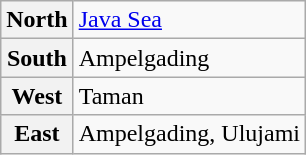<table class="wikitable sortable">
<tr>
<th>North</th>
<td><a href='#'>Java Sea</a></td>
</tr>
<tr>
<th>South</th>
<td>Ampelgading</td>
</tr>
<tr>
<th>West</th>
<td>Taman</td>
</tr>
<tr>
<th>East</th>
<td>Ampelgading, Ulujami</td>
</tr>
</table>
